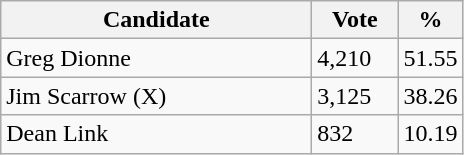<table class="wikitable">
<tr>
<th bgcolor="#DDDDFF" width="200px">Candidate</th>
<th bgcolor="#DDDDFF" width="50px">Vote</th>
<th bgcolor="#DDDDFF" width="30px">%</th>
</tr>
<tr>
<td>Greg Dionne</td>
<td>4,210</td>
<td>51.55</td>
</tr>
<tr>
<td>Jim Scarrow (X)</td>
<td>3,125</td>
<td>38.26</td>
</tr>
<tr>
<td>Dean Link</td>
<td>832</td>
<td>10.19</td>
</tr>
</table>
